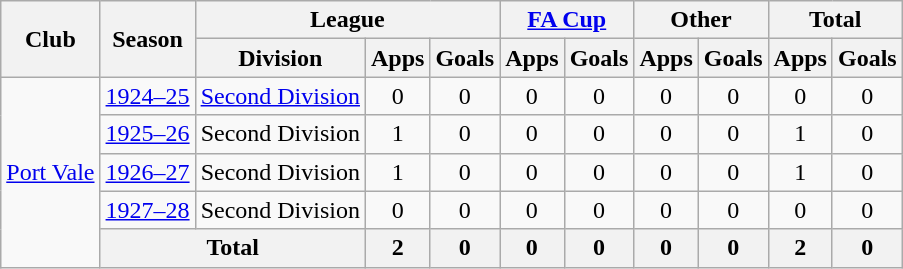<table class="wikitable" style="text-align:center">
<tr>
<th rowspan="2">Club</th>
<th rowspan="2">Season</th>
<th colspan="3">League</th>
<th colspan="2"><a href='#'>FA Cup</a></th>
<th colspan="2">Other</th>
<th colspan="2">Total</th>
</tr>
<tr>
<th>Division</th>
<th>Apps</th>
<th>Goals</th>
<th>Apps</th>
<th>Goals</th>
<th>Apps</th>
<th>Goals</th>
<th>Apps</th>
<th>Goals</th>
</tr>
<tr>
<td rowspan="5"><a href='#'>Port Vale</a></td>
<td><a href='#'>1924–25</a></td>
<td><a href='#'>Second Division</a></td>
<td>0</td>
<td>0</td>
<td>0</td>
<td>0</td>
<td>0</td>
<td>0</td>
<td>0</td>
<td>0</td>
</tr>
<tr>
<td><a href='#'>1925–26</a></td>
<td>Second Division</td>
<td>1</td>
<td>0</td>
<td>0</td>
<td>0</td>
<td>0</td>
<td>0</td>
<td>1</td>
<td>0</td>
</tr>
<tr>
<td><a href='#'>1926–27</a></td>
<td>Second Division</td>
<td>1</td>
<td>0</td>
<td>0</td>
<td>0</td>
<td>0</td>
<td>0</td>
<td>1</td>
<td>0</td>
</tr>
<tr>
<td><a href='#'>1927–28</a></td>
<td>Second Division</td>
<td>0</td>
<td>0</td>
<td>0</td>
<td>0</td>
<td>0</td>
<td>0</td>
<td>0</td>
<td>0</td>
</tr>
<tr>
<th colspan="2">Total</th>
<th>2</th>
<th>0</th>
<th>0</th>
<th>0</th>
<th>0</th>
<th>0</th>
<th>2</th>
<th>0</th>
</tr>
</table>
